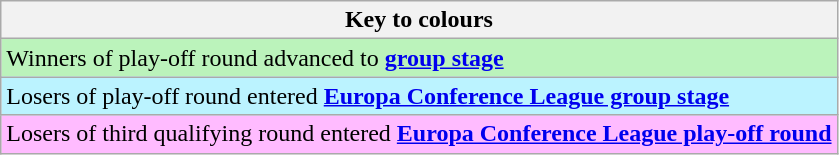<table class="wikitable">
<tr>
<th>Key to colours</th>
</tr>
<tr bgcolor=#BBF3BB>
<td>Winners of play-off round advanced to <strong><a href='#'>group stage</a></strong></td>
</tr>
<tr bgcolor=#BBF3FF>
<td>Losers of play-off round entered <strong><a href='#'>Europa Conference League group stage</a></strong></td>
</tr>
<tr bgcolor=#FFBBFF>
<td>Losers of third qualifying round entered <strong><a href='#'>Europa Conference League play-off round</a></strong></td>
</tr>
</table>
